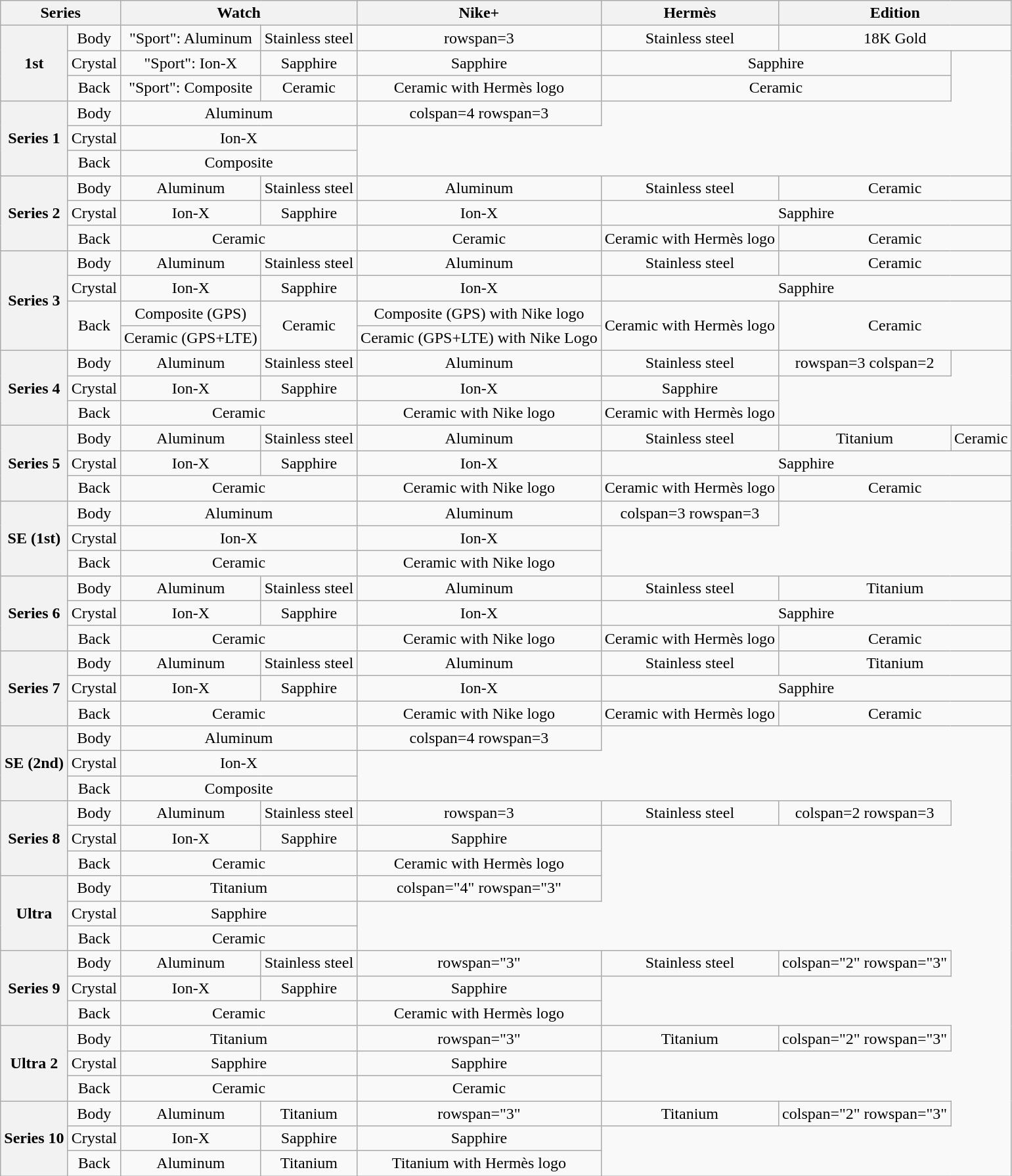<table class="wikitable" style="text-align:center;font-size:100%">
<tr>
<th colspan=2>Series</th>
<th colspan=2>Watch</th>
<th>Nike+</th>
<th>Hermès</th>
<th colspan=2>Edition</th>
</tr>
<tr>
<th rowspan=3>1st</th>
<td>Body</td>
<td>"Sport": Aluminum<br></td>
<td>Stainless steel<br></td>
<td>rowspan=3 </td>
<td>Stainless steel<br></td>
<td colspan=2>18K Gold<br></td>
</tr>
<tr>
<td>Crystal</td>
<td>"Sport": Ion-X</td>
<td>Sapphire</td>
<td>Sapphire</td>
<td colspan=2>Sapphire</td>
</tr>
<tr>
<td>Back</td>
<td>"Sport": Composite</td>
<td>Ceramic</td>
<td>Ceramic with Hermès logo</td>
<td colspan=2>Ceramic</td>
</tr>
<tr>
<th rowspan=3>Series 1</th>
<td>Body</td>
<td colspan=2>Aluminum<br></td>
<td>colspan=4 rowspan=3 </td>
</tr>
<tr>
<td>Crystal</td>
<td colspan=2>Ion-X</td>
</tr>
<tr>
<td>Back</td>
<td colspan=2>Composite</td>
</tr>
<tr>
<th rowspan=3>Series 2</th>
<td>Body</td>
<td>Aluminum<br></td>
<td>Stainless steel<br></td>
<td>Aluminum<br></td>
<td>Stainless steel<br></td>
<td colspan=2>Ceramic<br></td>
</tr>
<tr>
<td>Crystal</td>
<td>Ion-X</td>
<td>Sapphire</td>
<td>Ion-X</td>
<td colspan=3>Sapphire</td>
</tr>
<tr>
<td>Back</td>
<td colspan=2>Ceramic</td>
<td>Ceramic</td>
<td>Ceramic with Hermès logo</td>
<td colspan=2>Ceramic</td>
</tr>
<tr>
<th rowspan=4>Series 3</th>
<td>Body</td>
<td>Aluminum<br></td>
<td>Stainless steel<br></td>
<td>Aluminum<br></td>
<td>Stainless steel<br></td>
<td colspan=2>Ceramic<br></td>
</tr>
<tr>
<td>Crystal</td>
<td>Ion-X</td>
<td>Sapphire</td>
<td>Ion-X</td>
<td colspan=3>Sapphire</td>
</tr>
<tr>
<td rowspan=2>Back</td>
<td>Composite (GPS)</td>
<td rowspan=2>Ceramic</td>
<td>Composite (GPS) with Nike logo</td>
<td rowspan=2>Ceramic with Hermès logo</td>
<td colspan=2 rowspan=2>Ceramic</td>
</tr>
<tr>
<td>Ceramic (GPS+LTE)</td>
<td>Ceramic (GPS+LTE) with Nike Logo</td>
</tr>
<tr>
<th rowspan=3>Series 4</th>
<td>Body</td>
<td>Aluminum<br></td>
<td>Stainless steel<br></td>
<td>Aluminum<br></td>
<td>Stainless steel<br></td>
<td>rowspan=3 colspan=2 </td>
</tr>
<tr>
<td>Crystal</td>
<td>Ion-X</td>
<td>Sapphire</td>
<td>Ion-X</td>
<td>Sapphire</td>
</tr>
<tr>
<td>Back</td>
<td colspan=2>Ceramic</td>
<td>Ceramic with Nike logo</td>
<td>Ceramic with Hermès logo</td>
</tr>
<tr>
<th rowspan=3>Series 5</th>
<td>Body</td>
<td>Aluminum<br></td>
<td>Stainless steel<br></td>
<td>Aluminum<br></td>
<td>Stainless steel<br></td>
<td>Titanium<br></td>
<td>Ceramic<br></td>
</tr>
<tr>
<td>Crystal</td>
<td>Ion-X</td>
<td>Sapphire</td>
<td>Ion-X</td>
<td colspan=3>Sapphire</td>
</tr>
<tr>
<td>Back</td>
<td colspan=2>Ceramic</td>
<td>Ceramic with Nike logo</td>
<td>Ceramic with Hermès logo</td>
<td colspan=2>Ceramic</td>
</tr>
<tr>
<th rowspan=3>SE (1st)</th>
<td>Body</td>
<td colspan=2>Aluminum<br></td>
<td>Aluminum<br></td>
<td>colspan=3 rowspan=3 </td>
</tr>
<tr>
<td>Crystal</td>
<td colspan=2>Ion-X</td>
<td>Ion-X</td>
</tr>
<tr>
<td>Back</td>
<td colspan=2>Ceramic</td>
<td>Ceramic with Nike logo</td>
</tr>
<tr>
<th rowspan=3>Series 6</th>
<td>Body</td>
<td>Aluminum<br></td>
<td>Stainless steel<br></td>
<td>Aluminum<br></td>
<td>Stainless steel<br></td>
<td colspan=2>Titanium<br></td>
</tr>
<tr>
<td>Crystal</td>
<td>Ion-X</td>
<td>Sapphire</td>
<td>Ion-X</td>
<td colspan=3>Sapphire</td>
</tr>
<tr>
<td>Back</td>
<td colspan=2>Ceramic</td>
<td>Ceramic with Nike logo</td>
<td>Ceramic with Hermès logo</td>
<td colspan=2>Ceramic</td>
</tr>
<tr>
<th rowspan=3>Series 7</th>
<td>Body</td>
<td>Aluminum<br></td>
<td>Stainless steel<br></td>
<td>Aluminum<br></td>
<td>Stainless steel<br></td>
<td colspan=2>Titanium<br></td>
</tr>
<tr>
<td>Crystal</td>
<td>Ion-X</td>
<td>Sapphire</td>
<td>Ion-X</td>
<td colspan=3>Sapphire</td>
</tr>
<tr>
<td>Back</td>
<td colspan=2>Ceramic</td>
<td>Ceramic with Nike logo</td>
<td>Ceramic with Hermès logo</td>
<td colspan=2>Ceramic</td>
</tr>
<tr>
<th rowspan=3>SE (2nd)</th>
<td>Body</td>
<td colspan=2>Aluminum<br></td>
<td>colspan=4 rowspan=3 </td>
</tr>
<tr>
<td>Crystal</td>
<td colspan=2>Ion-X</td>
</tr>
<tr>
<td>Back</td>
<td colspan=2>Composite</td>
</tr>
<tr>
<th rowspan=3>Series 8</th>
<td>Body</td>
<td>Aluminum<br></td>
<td>Stainless steel<br></td>
<td>rowspan=3 </td>
<td>Stainless steel<br></td>
<td>colspan=2 rowspan=3 </td>
</tr>
<tr>
<td>Crystal</td>
<td>Ion-X</td>
<td>Sapphire</td>
<td>Sapphire</td>
</tr>
<tr>
<td>Back</td>
<td colspan=2>Ceramic</td>
<td>Ceramic with Hermès logo</td>
</tr>
<tr>
<th rowspan="3">Ultra</th>
<td>Body</td>
<td colspan="2">Titanium</td>
<td>colspan="4" rowspan="3" </td>
</tr>
<tr>
<td>Crystal</td>
<td colspan="2">Sapphire</td>
</tr>
<tr>
<td>Back</td>
<td colspan="2">Ceramic</td>
</tr>
<tr>
<th rowspan="3">Series 9</th>
<td>Body</td>
<td>Aluminum<br></td>
<td>Stainless steel<br></td>
<td>rowspan="3" </td>
<td>Stainless steel<br></td>
<td>colspan="2" rowspan="3" </td>
</tr>
<tr>
<td>Crystal</td>
<td>Ion-X</td>
<td>Sapphire</td>
<td>Sapphire</td>
</tr>
<tr>
<td>Back</td>
<td colspan="2">Ceramic</td>
<td>Ceramic with Hermès logo</td>
</tr>
<tr>
<th rowspan="3">Ultra 2</th>
<td>Body</td>
<td colspan="2">Titanium<br></td>
<td>rowspan="3" </td>
<td>Titanium</td>
<td>colspan="2" rowspan="3" </td>
</tr>
<tr>
<td>Crystal</td>
<td colspan="2">Sapphire</td>
<td>Sapphire</td>
</tr>
<tr>
<td>Back</td>
<td colspan="2">Ceramic</td>
<td>Ceramic</td>
</tr>
<tr>
<th rowspan="3">Series 10</th>
<td>Body</td>
<td>Aluminum<br></td>
<td>Titanium<br></td>
<td>rowspan="3" </td>
<td>Titanium<br></td>
<td>colspan="2" rowspan="3" </td>
</tr>
<tr>
<td>Crystal</td>
<td>Ion-X</td>
<td>Sapphire</td>
<td>Sapphire</td>
</tr>
<tr>
<td>Back</td>
<td>Aluminum</td>
<td>Titanium</td>
<td>Titanium with Hermès logo</td>
</tr>
</table>
